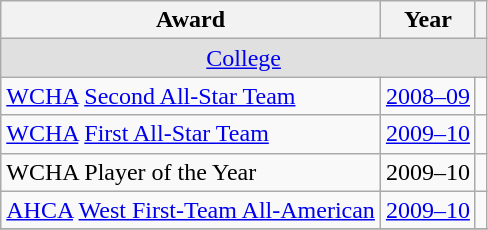<table class="wikitable">
<tr>
<th>Award</th>
<th>Year</th>
<th></th>
</tr>
<tr ALIGN="center" bgcolor="#e0e0e0">
<td colspan="3"><a href='#'>College</a></td>
</tr>
<tr>
<td><a href='#'>WCHA</a> <a href='#'>Second All-Star Team</a></td>
<td><a href='#'>2008–09</a></td>
<td></td>
</tr>
<tr>
<td><a href='#'>WCHA</a> <a href='#'>First All-Star Team</a></td>
<td><a href='#'>2009–10</a></td>
<td></td>
</tr>
<tr>
<td>WCHA Player of the Year</td>
<td>2009–10</td>
<td></td>
</tr>
<tr>
<td><a href='#'>AHCA</a> <a href='#'>West First-Team All-American</a></td>
<td><a href='#'>2009–10</a></td>
<td></td>
</tr>
<tr>
</tr>
</table>
